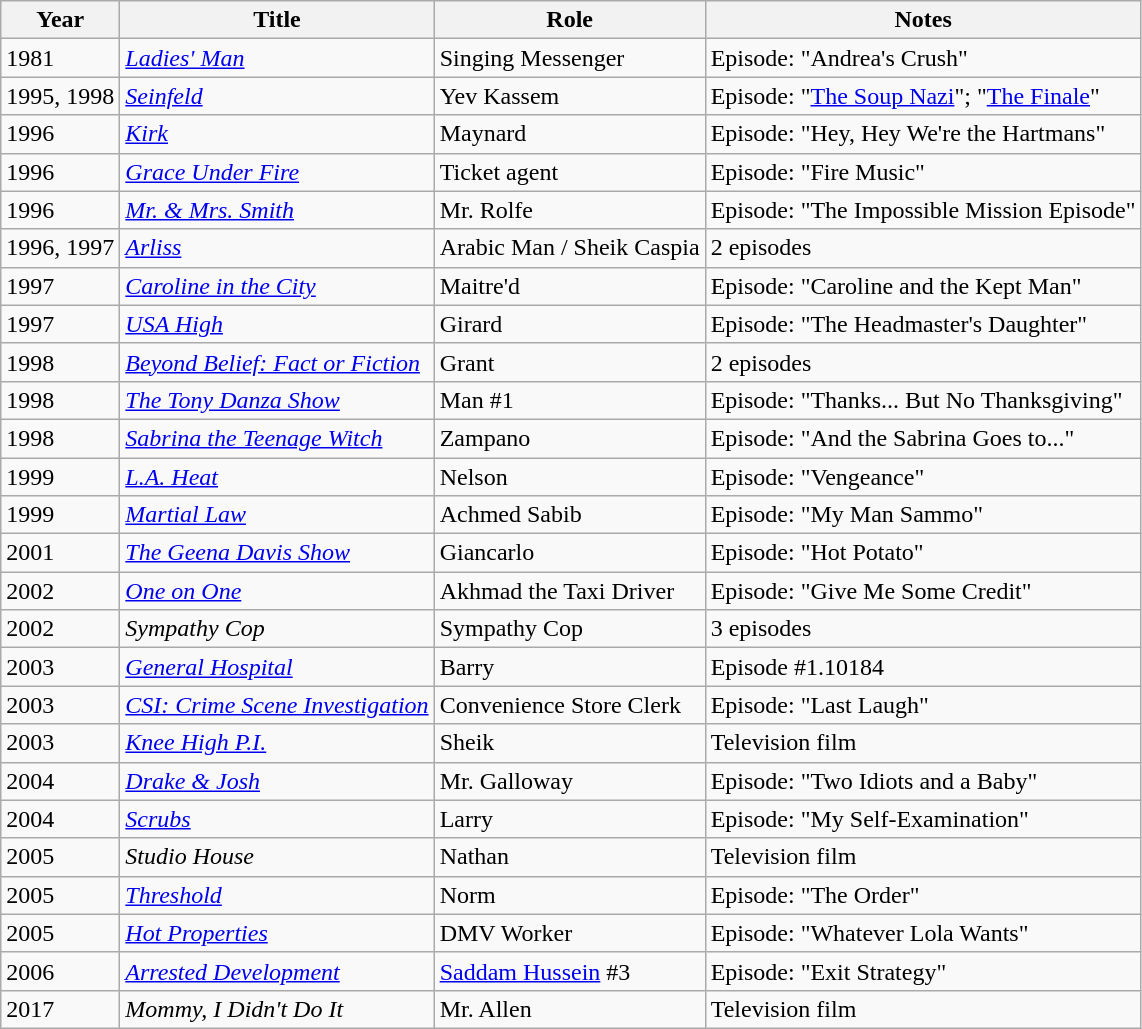<table class="wikitable sortable">
<tr>
<th>Year</th>
<th>Title</th>
<th>Role</th>
<th>Notes</th>
</tr>
<tr>
<td>1981</td>
<td><a href='#'><em>Ladies' Man</em></a></td>
<td>Singing Messenger</td>
<td>Episode: "Andrea's Crush"</td>
</tr>
<tr>
<td>1995, 1998</td>
<td><em><a href='#'>Seinfeld</a></em></td>
<td>Yev Kassem</td>
<td>Episode: "<a href='#'>The Soup Nazi</a>"; "<a href='#'>The Finale</a>"</td>
</tr>
<tr>
<td>1996</td>
<td><a href='#'><em>Kirk</em></a></td>
<td>Maynard</td>
<td>Episode: "Hey, Hey We're the Hartmans"</td>
</tr>
<tr>
<td>1996</td>
<td><em><a href='#'>Grace Under Fire</a></em></td>
<td>Ticket agent</td>
<td>Episode: "Fire Music"</td>
</tr>
<tr>
<td>1996</td>
<td><a href='#'><em>Mr. & Mrs. Smith</em></a></td>
<td>Mr. Rolfe</td>
<td>Episode: "The Impossible Mission Episode"</td>
</tr>
<tr>
<td>1996, 1997</td>
<td><a href='#'><em>Arliss</em></a></td>
<td>Arabic Man / Sheik Caspia</td>
<td>2 episodes</td>
</tr>
<tr>
<td>1997</td>
<td><em><a href='#'>Caroline in the City</a></em></td>
<td>Maitre'd</td>
<td>Episode: "Caroline and the Kept Man"</td>
</tr>
<tr>
<td>1997</td>
<td><em><a href='#'>USA High</a></em></td>
<td>Girard</td>
<td>Episode: "The Headmaster's Daughter"</td>
</tr>
<tr>
<td>1998</td>
<td><em><a href='#'>Beyond Belief: Fact or Fiction</a></em></td>
<td>Grant</td>
<td>2 episodes</td>
</tr>
<tr>
<td>1998</td>
<td><a href='#'><em>The Tony Danza Show</em></a></td>
<td>Man #1</td>
<td>Episode: "Thanks... But No Thanksgiving"</td>
</tr>
<tr>
<td>1998</td>
<td><a href='#'><em>Sabrina the Teenage Witch</em></a></td>
<td>Zampano</td>
<td>Episode: "And the Sabrina Goes to..."</td>
</tr>
<tr>
<td>1999</td>
<td><a href='#'><em>L.A. Heat</em></a></td>
<td>Nelson</td>
<td>Episode: "Vengeance"</td>
</tr>
<tr>
<td>1999</td>
<td><a href='#'><em>Martial Law</em></a></td>
<td>Achmed Sabib</td>
<td>Episode: "My Man Sammo"</td>
</tr>
<tr>
<td>2001</td>
<td><em><a href='#'>The Geena Davis Show</a></em></td>
<td>Giancarlo</td>
<td>Episode: "Hot Potato"</td>
</tr>
<tr>
<td>2002</td>
<td><a href='#'><em>One on One</em></a></td>
<td>Akhmad the Taxi Driver</td>
<td>Episode: "Give Me Some Credit"</td>
</tr>
<tr>
<td>2002</td>
<td><em>Sympathy Cop</em></td>
<td>Sympathy Cop</td>
<td>3 episodes</td>
</tr>
<tr>
<td>2003</td>
<td><em><a href='#'>General Hospital</a></em></td>
<td>Barry</td>
<td>Episode #1.10184</td>
</tr>
<tr>
<td>2003</td>
<td><em><a href='#'>CSI: Crime Scene Investigation</a></em></td>
<td>Convenience Store Clerk</td>
<td>Episode: "Last Laugh"</td>
</tr>
<tr>
<td>2003</td>
<td><em><a href='#'>Knee High P.I.</a></em></td>
<td>Sheik</td>
<td>Television film</td>
</tr>
<tr>
<td>2004</td>
<td><em><a href='#'>Drake & Josh</a></em></td>
<td>Mr. Galloway</td>
<td>Episode: "Two Idiots and a Baby"</td>
</tr>
<tr>
<td>2004</td>
<td><a href='#'><em>Scrubs</em></a></td>
<td>Larry</td>
<td>Episode: "My Self-Examination"</td>
</tr>
<tr>
<td>2005</td>
<td><em>Studio House</em></td>
<td>Nathan</td>
<td>Television film</td>
</tr>
<tr>
<td>2005</td>
<td><a href='#'><em>Threshold</em></a></td>
<td>Norm</td>
<td>Episode: "The Order"</td>
</tr>
<tr>
<td>2005</td>
<td><a href='#'><em>Hot Properties</em></a></td>
<td>DMV Worker</td>
<td>Episode: "Whatever Lola Wants"</td>
</tr>
<tr>
<td>2006</td>
<td><em><a href='#'>Arrested Development</a></em></td>
<td><a href='#'>Saddam Hussein</a> #3</td>
<td>Episode: "Exit Strategy"</td>
</tr>
<tr>
<td>2017</td>
<td><em>Mommy, I Didn't Do It</em></td>
<td>Mr. Allen</td>
<td>Television film</td>
</tr>
</table>
